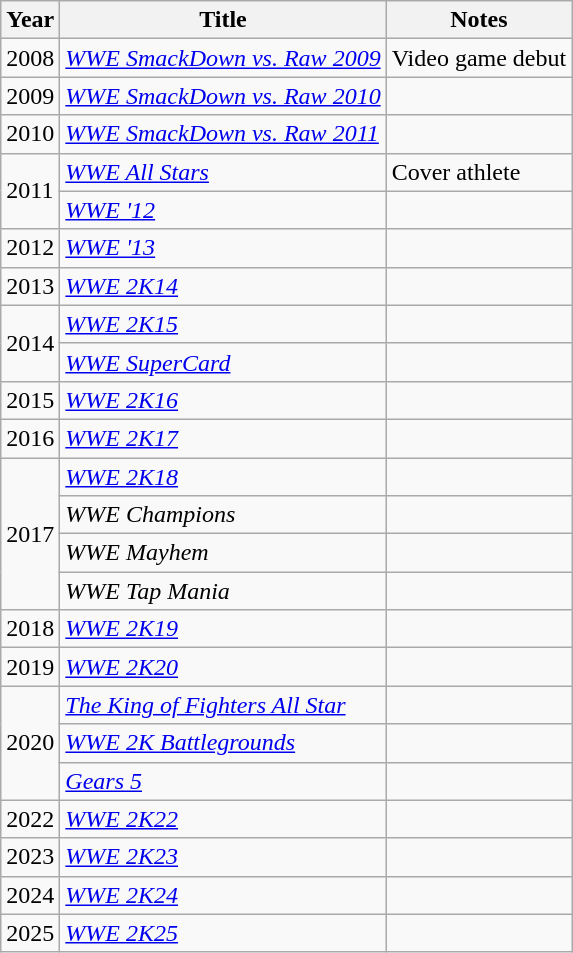<table class="wikitable sortable">
<tr>
<th>Year</th>
<th>Title</th>
<th>Notes</th>
</tr>
<tr>
<td>2008</td>
<td><em><a href='#'>WWE SmackDown vs. Raw 2009</a></em></td>
<td>Video game debut</td>
</tr>
<tr>
<td>2009</td>
<td><em><a href='#'>WWE SmackDown vs. Raw 2010</a></em></td>
<td></td>
</tr>
<tr>
<td>2010</td>
<td><em><a href='#'>WWE SmackDown vs. Raw 2011</a></em></td>
<td></td>
</tr>
<tr>
<td rowspan=2>2011</td>
<td><em><a href='#'>WWE All Stars</a></em></td>
<td>Cover athlete</td>
</tr>
<tr>
<td><em><a href='#'>WWE '12</a></em></td>
<td></td>
</tr>
<tr>
<td>2012</td>
<td><em><a href='#'>WWE '13</a></em></td>
<td></td>
</tr>
<tr>
<td>2013</td>
<td><em><a href='#'>WWE 2K14</a></em></td>
<td></td>
</tr>
<tr>
<td rowspan=2>2014</td>
<td><em><a href='#'>WWE 2K15</a></em></td>
<td></td>
</tr>
<tr>
<td><em><a href='#'>WWE SuperCard</a></em></td>
<td></td>
</tr>
<tr>
<td>2015</td>
<td><em><a href='#'>WWE 2K16</a></em></td>
<td></td>
</tr>
<tr>
<td>2016</td>
<td><em><a href='#'>WWE 2K17</a></em></td>
<td></td>
</tr>
<tr>
<td rowspan="4">2017</td>
<td><em><a href='#'>WWE 2K18</a></em></td>
<td></td>
</tr>
<tr>
<td><em>WWE Champions</em></td>
<td></td>
</tr>
<tr>
<td><em>WWE Mayhem</em></td>
<td></td>
</tr>
<tr>
<td><em>WWE Tap Mania</em></td>
<td></td>
</tr>
<tr>
<td>2018</td>
<td><em><a href='#'>WWE 2K19</a></em></td>
<td></td>
</tr>
<tr>
<td>2019</td>
<td><em><a href='#'>WWE 2K20</a></em></td>
<td></td>
</tr>
<tr>
<td rowspan="3">2020</td>
<td><em><a href='#'>The King of Fighters All Star</a></em></td>
<td></td>
</tr>
<tr>
<td><em><a href='#'>WWE 2K Battlegrounds</a></em></td>
<td></td>
</tr>
<tr>
<td><em><a href='#'>Gears 5</a></em></td>
<td></td>
</tr>
<tr>
<td>2022</td>
<td><em><a href='#'>WWE 2K22</a></em></td>
<td></td>
</tr>
<tr>
<td>2023</td>
<td><em><a href='#'>WWE 2K23</a></em></td>
<td></td>
</tr>
<tr>
<td>2024</td>
<td><em><a href='#'>WWE 2K24</a></em></td>
<td></td>
</tr>
<tr>
<td>2025</td>
<td><em><a href='#'>WWE 2K25</a></em></td>
<td></td>
</tr>
</table>
